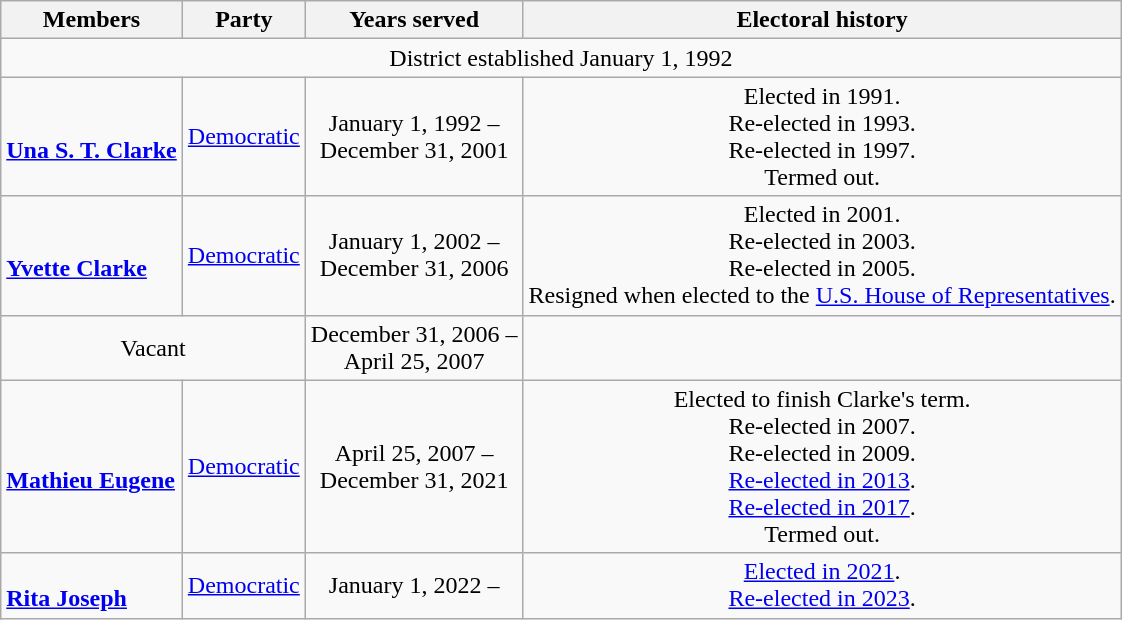<table class=wikitable style="text-align:center">
<tr>
<th>Members</th>
<th>Party</th>
<th>Years served</th>
<th>Electoral history</th>
</tr>
<tr>
<td colspan=5>District established January 1, 1992</td>
</tr>
<tr>
<td align=left><br><strong><a href='#'>Una S. T. Clarke</a></strong> <br> </td>
<td><a href='#'>Democratic</a></td>
<td>January 1, 1992 – <br> December 31, 2001</td>
<td>Elected in 1991. <br> Re-elected in 1993. <br> Re-elected in 1997. <br> Termed out.</td>
</tr>
<tr>
<td align=left><br><strong><a href='#'>Yvette Clarke</a></strong> <br> </td>
<td><a href='#'>Democratic</a></td>
<td>January 1, 2002 – <br> December 31, 2006</td>
<td>Elected in 2001. <br> Re-elected in 2003. <br> Re-elected in 2005. <br> Resigned when elected to the <a href='#'>U.S. House of Representatives</a>.</td>
</tr>
<tr>
<td colspan=2>Vacant</td>
<td>December 31, 2006 – <br> April 25, 2007</td>
</tr>
<tr>
<td align=left><br><strong><a href='#'>Mathieu Eugene</a></strong> <br> </td>
<td><a href='#'>Democratic</a></td>
<td>April 25, 2007 – <br> December 31, 2021</td>
<td>Elected to finish Clarke's term. <br> Re-elected in 2007. <br> Re-elected in 2009. <br> <a href='#'>Re-elected in 2013</a>. <br> <a href='#'>Re-elected in 2017</a>. <br> Termed out.</td>
</tr>
<tr>
<td align=left><br><strong><a href='#'>Rita Joseph</a></strong><br></td>
<td><a href='#'>Democratic</a></td>
<td>January 1, 2022 – <br></td>
<td><a href='#'>Elected in 2021</a>. <br> <a href='#'>Re-elected in 2023</a>.</td>
</tr>
</table>
